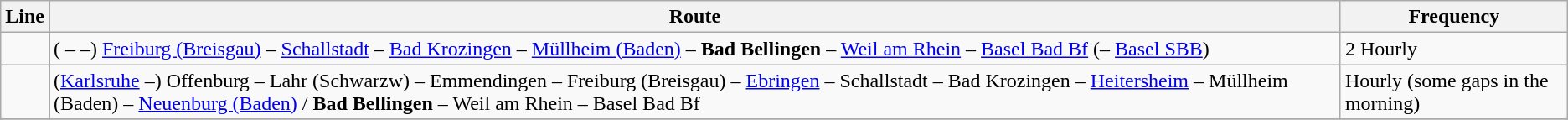<table class="wikitable">
<tr>
<th>Line</th>
<th>Route</th>
<th>Frequency</th>
</tr>
<tr>
<td></td>
<td>( –  –) <a href='#'>Freiburg (Breisgau)</a> – <a href='#'>Schallstadt</a> – <a href='#'>Bad Krozingen</a> – <a href='#'>Müllheim (Baden)</a> – <strong>Bad Bellingen</strong> – <a href='#'>Weil am Rhein</a> – <a href='#'>Basel Bad Bf</a> (– <a href='#'>Basel SBB</a>)</td>
<td>2 Hourly</td>
</tr>
<tr>
<td></td>
<td>(<a href='#'>Karlsruhe</a> –) Offenburg – Lahr (Schwarzw) – Emmendingen – Freiburg (Breisgau) – <a href='#'>Ebringen</a> – Schallstadt – Bad Krozingen – <a href='#'>Heitersheim</a> – Müllheim (Baden) – <a href='#'>Neuenburg (Baden)</a> / <strong>Bad Bellingen</strong> – Weil am Rhein – Basel Bad Bf</td>
<td>Hourly (some gaps in the morning)</td>
</tr>
<tr>
</tr>
</table>
